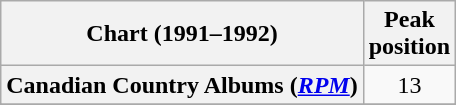<table class="wikitable sortable plainrowheaders" style="text-align:center">
<tr>
<th scope="col">Chart (1991–1992)</th>
<th scope="col">Peak<br>position</th>
</tr>
<tr>
<th scope="row">Canadian Country Albums (<em><a href='#'>RPM</a></em>)</th>
<td>13</td>
</tr>
<tr>
</tr>
<tr>
</tr>
</table>
